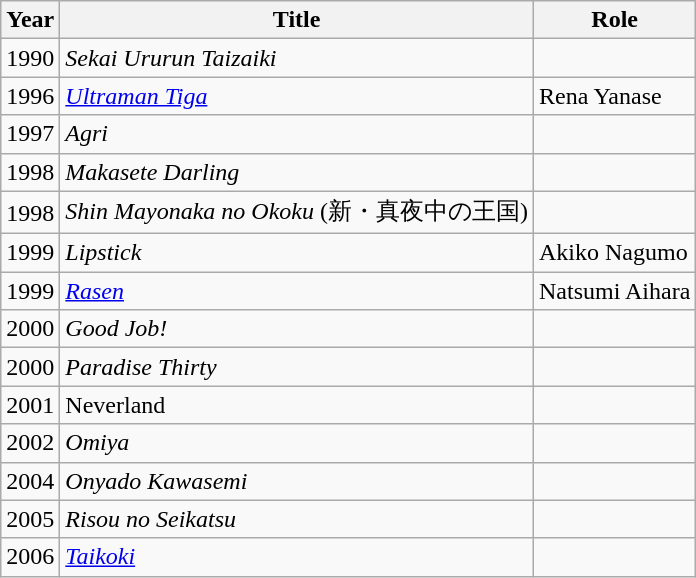<table class="wikitable sortable">
<tr>
<th>Year</th>
<th>Title</th>
<th>Role</th>
</tr>
<tr>
<td>1990</td>
<td><em>Sekai Ururun Taizaiki</em></td>
<td></td>
</tr>
<tr>
<td>1996</td>
<td><em><a href='#'>Ultraman Tiga</a></em></td>
<td>Rena Yanase</td>
</tr>
<tr>
<td>1997</td>
<td><em>Agri</em></td>
<td></td>
</tr>
<tr>
<td>1998</td>
<td><em>Makasete Darling</em></td>
<td></td>
</tr>
<tr>
<td>1998</td>
<td><em>Shin Mayonaka no Okoku</em> (新・真夜中の王国)</td>
<td></td>
</tr>
<tr>
<td>1999</td>
<td><em>Lipstick</em></td>
<td>Akiko Nagumo</td>
</tr>
<tr>
<td>1999</td>
<td><em><a href='#'>Rasen</a></em></td>
<td>Natsumi Aihara</td>
</tr>
<tr>
<td>2000</td>
<td><em>Good Job!</em></td>
<td></td>
</tr>
<tr>
<td>2000</td>
<td><em>Paradise Thirty</em></td>
<td></td>
</tr>
<tr>
<td>2001</td>
<td>Neverland</td>
<td></td>
</tr>
<tr>
<td>2002</td>
<td><em>Omiya</em></td>
<td></td>
</tr>
<tr>
<td>2004</td>
<td><em>Onyado Kawasemi</em></td>
<td></td>
</tr>
<tr>
<td>2005</td>
<td><em>Risou no Seikatsu</em></td>
<td></td>
</tr>
<tr>
<td>2006</td>
<td><em><a href='#'>Taikoki</a></em></td>
<td></td>
</tr>
</table>
